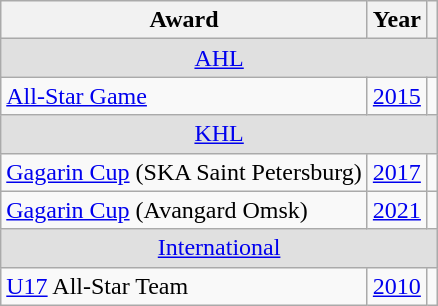<table class="wikitable">
<tr>
<th>Award</th>
<th>Year</th>
<th></th>
</tr>
<tr ALIGN="center" bgcolor="#e0e0e0">
<td colspan="3"><a href='#'>AHL</a></td>
</tr>
<tr>
<td><a href='#'>All-Star Game</a></td>
<td><a href='#'>2015</a></td>
<td></td>
</tr>
<tr ALIGN="center" bgcolor="#e0e0e0">
<td colspan="3"><a href='#'>KHL</a></td>
</tr>
<tr>
<td><a href='#'>Gagarin Cup</a> (SKA Saint Petersburg)</td>
<td><a href='#'>2017</a></td>
<td></td>
</tr>
<tr>
<td><a href='#'>Gagarin Cup</a> (Avangard Omsk)</td>
<td><a href='#'>2021</a></td>
<td></td>
</tr>
<tr ALIGN="center" bgcolor="#e0e0e0">
<td colspan="3"><a href='#'>International</a></td>
</tr>
<tr>
<td><a href='#'>U17</a> All-Star Team</td>
<td><a href='#'>2010</a></td>
<td></td>
</tr>
</table>
